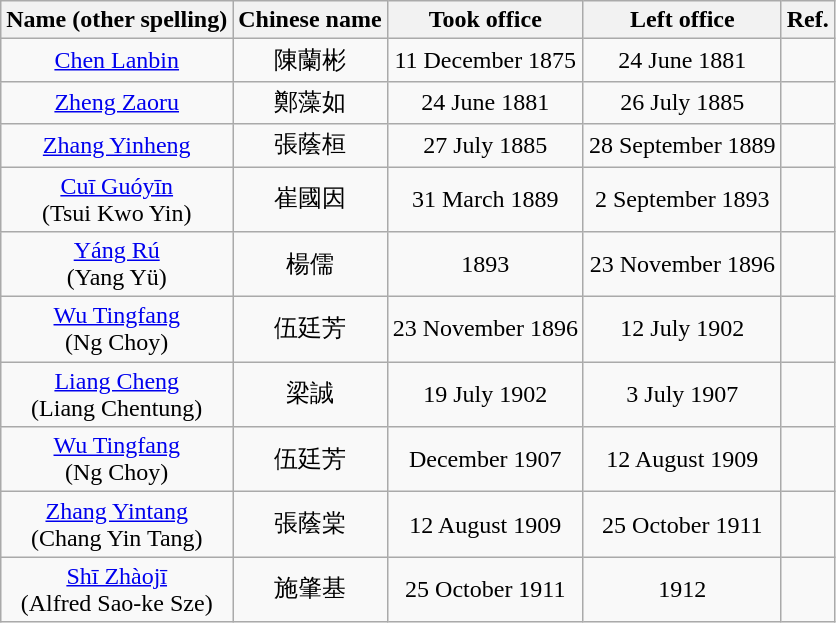<table class="wikitable" style="text-align:center">
<tr>
<th>Name (other spelling)</th>
<th>Chinese name</th>
<th>Took office</th>
<th>Left office</th>
<th>Ref.</th>
</tr>
<tr>
<td><a href='#'>Chen Lanbin</a></td>
<td>陳蘭彬</td>
<td>11 December 1875</td>
<td>24 June 1881</td>
<td></td>
</tr>
<tr>
<td><a href='#'>Zheng Zaoru</a></td>
<td>鄭藻如</td>
<td>24 June 1881</td>
<td>26 July 1885</td>
<td></td>
</tr>
<tr>
<td><a href='#'>Zhang Yinheng</a></td>
<td>張蔭桓</td>
<td>27 July 1885</td>
<td>28 September 1889</td>
<td></td>
</tr>
<tr>
<td><a href='#'>Cuī Guóyīn</a><br>(Tsui Kwo Yin)</td>
<td>崔國因</td>
<td>31 March 1889</td>
<td>2 September 1893</td>
<td></td>
</tr>
<tr>
<td><a href='#'>Yáng Rú</a><br>(Yang Yü)</td>
<td>楊儒</td>
<td>1893</td>
<td>23 November 1896</td>
<td></td>
</tr>
<tr>
<td><a href='#'>Wu Tingfang</a><br>(Ng Choy)</td>
<td>伍廷芳</td>
<td>23 November 1896</td>
<td>12 July 1902</td>
<td></td>
</tr>
<tr>
<td><a href='#'>Liang Cheng</a><br>(Liang Chentung)</td>
<td>梁誠</td>
<td>19 July 1902</td>
<td>3 July 1907</td>
<td></td>
</tr>
<tr>
<td><a href='#'>Wu Tingfang</a><br>(Ng Choy)</td>
<td>伍廷芳</td>
<td>December 1907</td>
<td>12 August 1909</td>
<td></td>
</tr>
<tr>
<td><a href='#'>Zhang Yintang</a><br>(Chang Yin Tang)</td>
<td>張蔭棠</td>
<td>12 August 1909</td>
<td>25 October 1911</td>
<td></td>
</tr>
<tr>
<td><a href='#'>Shī Zhàojī</a><br>(Alfred Sao-ke Sze)</td>
<td>施肇基</td>
<td>25 October 1911</td>
<td>1912</td>
<td></td>
</tr>
</table>
